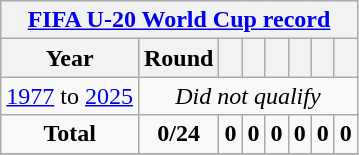<table class="wikitable" style="text-align: center;">
<tr>
<th colspan=8><a href='#'>FIFA U-20 World Cup record</a></th>
</tr>
<tr>
<th width=>Year</th>
<th width=>Round</th>
<th width=></th>
<th width=></th>
<th width=></th>
<th width=></th>
<th width=></th>
<th width=></th>
</tr>
<tr>
<td> <a href='#'>1977</a> to  <a href='#'>2025</a></td>
<td colspan=8><em>Did not qualify</em></td>
</tr>
<tr>
<td><strong>Total</strong></td>
<td><strong>0/24</strong></td>
<td><strong>0</strong></td>
<td><strong>0</strong></td>
<td><strong>0</strong></td>
<td><strong>0</strong></td>
<td><strong>0</strong></td>
<td><strong>0</strong></td>
</tr>
<tr>
</tr>
</table>
